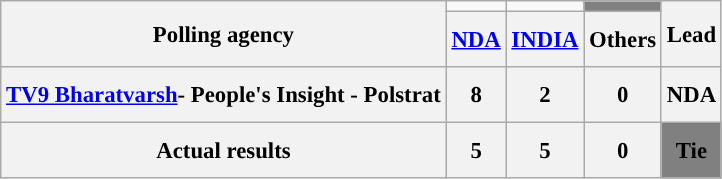<table class="wikitable" style="text-align:center;font-size:95%;line-height:30px;">
<tr>
<th rowspan="2" class="wikitable">Polling agency</th>
<td></td>
<td></td>
<td style="background:grey;"></td>
<th rowspan="2">Lead</th>
</tr>
<tr>
<th class="wikitable"><a href='#'>NDA</a></th>
<th class="wikitable"><a href='#'>INDIA</a></th>
<th class="wikitable">Others</th>
</tr>
<tr>
<th><a href='#'>TV9 Bharatvarsh</a>- People's Insight - Polstrat</th>
<th>8</th>
<th>2</th>
<th>0</th>
<th>NDA</th>
</tr>
<tr>
<th>Actual results</th>
<th>5</th>
<th>5</th>
<th>0</th>
<td style=background:grey; color=000000;><strong>Tie</strong></td>
</tr>
</table>
